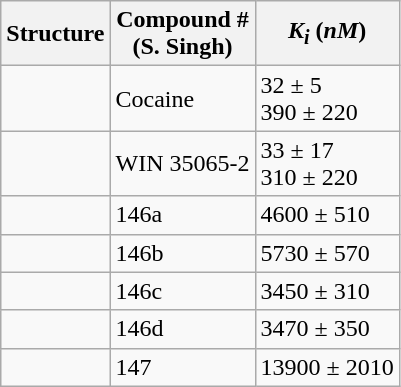<table class="wikitable sortable">
<tr>
<th>Structure</th>
<th>Compound #<br>(S. Singh)</th>
<th><em>K<sub>i</sub></em> (<em>nM</em>)</th>
</tr>
<tr>
<td></td>
<td>Cocaine</td>
<td>32 ± 5<br>390 ± 220</td>
</tr>
<tr>
<td></td>
<td>WIN 35065-2</td>
<td>33 ± 17<br>310 ± 220</td>
</tr>
<tr>
<td></td>
<td>146a</td>
<td>4600 ± 510</td>
</tr>
<tr>
<td></td>
<td>146b</td>
<td>5730 ± 570</td>
</tr>
<tr>
<td></td>
<td>146c</td>
<td>3450 ± 310</td>
</tr>
<tr>
<td></td>
<td>146d</td>
<td>3470 ± 350</td>
</tr>
<tr>
<td></td>
<td>147</td>
<td>13900 ± 2010</td>
</tr>
</table>
